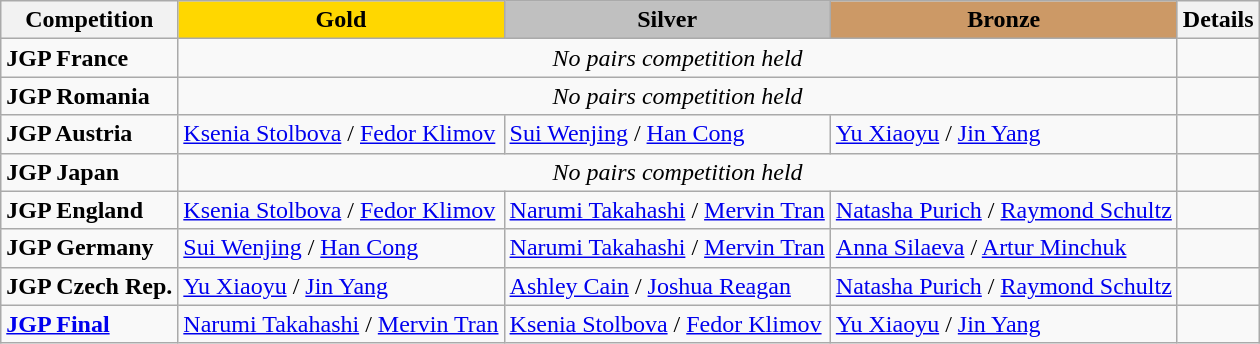<table class="wikitable">
<tr>
<th>Competition</th>
<td align=center bgcolor=gold><strong>Gold</strong></td>
<td align=center bgcolor=silver><strong>Silver</strong></td>
<td align=center bgcolor=cc9966><strong>Bronze</strong></td>
<th>Details</th>
</tr>
<tr>
<td><strong>JGP France</strong></td>
<td colspan=3 align=center><em>No pairs competition held</em></td>
<td></td>
</tr>
<tr>
<td><strong>JGP Romania</strong></td>
<td colspan=3 align=center><em>No pairs competition held</em></td>
<td></td>
</tr>
<tr>
<td><strong>JGP Austria</strong></td>
<td> <a href='#'>Ksenia Stolbova</a> / <a href='#'>Fedor Klimov</a></td>
<td> <a href='#'>Sui Wenjing</a> / <a href='#'>Han Cong</a></td>
<td> <a href='#'>Yu Xiaoyu</a> / <a href='#'>Jin Yang</a></td>
<td></td>
</tr>
<tr>
<td><strong>JGP Japan</strong></td>
<td colspan=3 align=center><em>No pairs competition held</em></td>
<td></td>
</tr>
<tr>
<td><strong>JGP England</strong></td>
<td> <a href='#'>Ksenia Stolbova</a> / <a href='#'>Fedor Klimov</a></td>
<td> <a href='#'>Narumi Takahashi</a> / <a href='#'>Mervin Tran</a></td>
<td> <a href='#'>Natasha Purich</a> / <a href='#'>Raymond Schultz</a></td>
<td></td>
</tr>
<tr>
<td><strong>JGP Germany</strong></td>
<td> <a href='#'>Sui Wenjing</a> / <a href='#'>Han Cong</a></td>
<td> <a href='#'>Narumi Takahashi</a> / <a href='#'>Mervin Tran</a></td>
<td> <a href='#'>Anna Silaeva</a> / <a href='#'>Artur Minchuk</a></td>
<td></td>
</tr>
<tr>
<td><strong>JGP Czech Rep.</strong></td>
<td> <a href='#'>Yu Xiaoyu</a> / <a href='#'>Jin Yang</a></td>
<td> <a href='#'>Ashley Cain</a> / <a href='#'>Joshua Reagan</a></td>
<td> <a href='#'>Natasha Purich</a> / <a href='#'>Raymond Schultz</a></td>
<td></td>
</tr>
<tr>
<td><strong><a href='#'>JGP Final</a></strong></td>
<td> <a href='#'>Narumi Takahashi</a> / <a href='#'>Mervin Tran</a></td>
<td> <a href='#'>Ksenia Stolbova</a> / <a href='#'>Fedor Klimov</a></td>
<td> <a href='#'>Yu Xiaoyu</a> / <a href='#'>Jin Yang</a></td>
<td></td>
</tr>
</table>
